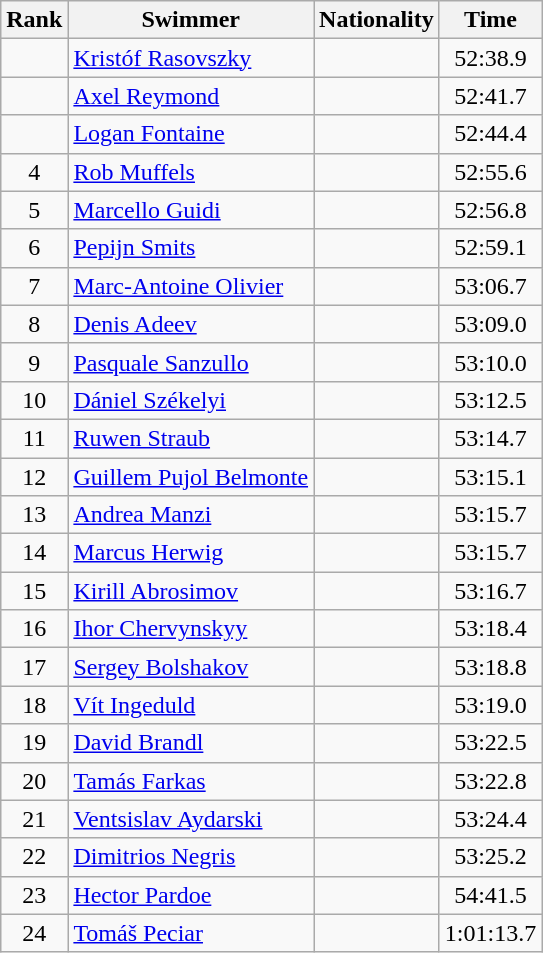<table class="wikitable sortable" border="1" style="text-align:center">
<tr>
<th>Rank</th>
<th>Swimmer</th>
<th>Nationality</th>
<th>Time</th>
</tr>
<tr>
<td></td>
<td align=left><a href='#'>Kristóf Rasovszky</a></td>
<td align=left></td>
<td>52:38.9</td>
</tr>
<tr>
<td></td>
<td align=left><a href='#'>Axel Reymond</a></td>
<td align=left></td>
<td>52:41.7</td>
</tr>
<tr>
<td></td>
<td align=left><a href='#'>Logan Fontaine</a></td>
<td align=left></td>
<td>52:44.4</td>
</tr>
<tr>
<td>4</td>
<td align=left><a href='#'>Rob Muffels</a></td>
<td align=left></td>
<td>52:55.6</td>
</tr>
<tr>
<td>5</td>
<td align=left><a href='#'>Marcello Guidi</a></td>
<td align=left></td>
<td>52:56.8</td>
</tr>
<tr>
<td>6</td>
<td align=left><a href='#'>Pepijn Smits</a></td>
<td align=left></td>
<td>52:59.1</td>
</tr>
<tr>
<td>7</td>
<td align=left><a href='#'>Marc-Antoine Olivier</a></td>
<td align=left></td>
<td>53:06.7</td>
</tr>
<tr>
<td>8</td>
<td align=left><a href='#'>Denis Adeev</a></td>
<td align=left></td>
<td>53:09.0</td>
</tr>
<tr>
<td>9</td>
<td align=left><a href='#'>Pasquale Sanzullo</a></td>
<td align=left></td>
<td>53:10.0</td>
</tr>
<tr>
<td>10</td>
<td align=left><a href='#'>Dániel Székelyi</a></td>
<td align=left></td>
<td>53:12.5</td>
</tr>
<tr>
<td>11</td>
<td align=left><a href='#'>Ruwen Straub</a></td>
<td align=left></td>
<td>53:14.7</td>
</tr>
<tr>
<td>12</td>
<td align=left><a href='#'>Guillem Pujol Belmonte</a></td>
<td align=left></td>
<td>53:15.1</td>
</tr>
<tr>
<td>13</td>
<td align=left><a href='#'>Andrea Manzi</a></td>
<td align=left></td>
<td>53:15.7</td>
</tr>
<tr>
<td>14</td>
<td align=left><a href='#'>Marcus Herwig</a></td>
<td align=left></td>
<td>53:15.7</td>
</tr>
<tr>
<td>15</td>
<td align=left><a href='#'>Kirill Abrosimov</a></td>
<td align=left></td>
<td>53:16.7</td>
</tr>
<tr>
<td>16</td>
<td align=left><a href='#'>Ihor Chervynskyy</a></td>
<td align=left></td>
<td>53:18.4</td>
</tr>
<tr>
<td>17</td>
<td align=left><a href='#'>Sergey Bolshakov</a></td>
<td align=left></td>
<td>53:18.8</td>
</tr>
<tr>
<td>18</td>
<td align=left><a href='#'>Vít Ingeduld</a></td>
<td align=left></td>
<td>53:19.0</td>
</tr>
<tr>
<td>19</td>
<td align=left><a href='#'>David Brandl</a></td>
<td align=left></td>
<td>53:22.5</td>
</tr>
<tr>
<td>20</td>
<td align=left><a href='#'>Tamás Farkas</a></td>
<td align=left></td>
<td>53:22.8</td>
</tr>
<tr>
<td>21</td>
<td align=left><a href='#'>Ventsislav Aydarski</a></td>
<td align=left></td>
<td>53:24.4</td>
</tr>
<tr>
<td>22</td>
<td align=left><a href='#'>Dimitrios Negris</a></td>
<td align=left></td>
<td>53:25.2</td>
</tr>
<tr>
<td>23</td>
<td align=left><a href='#'>Hector Pardoe</a></td>
<td align=left></td>
<td>54:41.5</td>
</tr>
<tr>
<td>24</td>
<td align=left><a href='#'>Tomáš Peciar</a></td>
<td align=left></td>
<td>1:01:13.7</td>
</tr>
</table>
